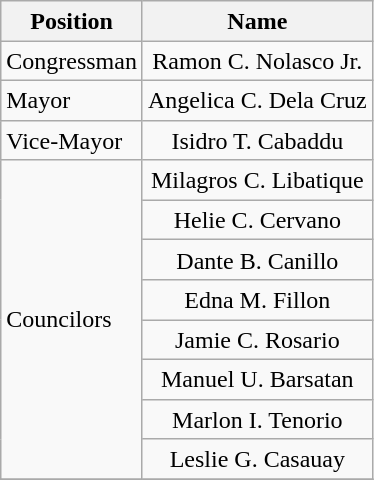<table class="wikitable" style="line-height:1.20em; font-size:100%;">
<tr>
<th>Position</th>
<th>Name</th>
</tr>
<tr>
<td>Congressman</td>
<td style="text-align:center;">Ramon C. Nolasco Jr.</td>
</tr>
<tr>
<td>Mayor</td>
<td style="text-align:center;">Angelica C. Dela Cruz</td>
</tr>
<tr>
<td>Vice-Mayor</td>
<td style="text-align:center;">Isidro T. Cabaddu</td>
</tr>
<tr>
<td rowspan=8>Councilors</td>
<td style="text-align:center;">Milagros C. Libatique</td>
</tr>
<tr>
<td style="text-align:center;">Helie C. Cervano</td>
</tr>
<tr>
<td style="text-align:center;">Dante B. Canillo</td>
</tr>
<tr>
<td style="text-align:center;">Edna M. Fillon</td>
</tr>
<tr>
<td style="text-align:center;">Jamie C. Rosario</td>
</tr>
<tr>
<td style="text-align:center;">Manuel U. Barsatan</td>
</tr>
<tr>
<td style="text-align:center;">Marlon I. Tenorio</td>
</tr>
<tr>
<td style="text-align:center;">Leslie G. Casauay</td>
</tr>
<tr>
</tr>
</table>
